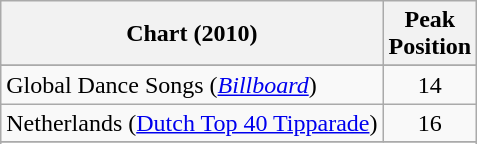<table class="wikitable sortable">
<tr>
<th>Chart (2010)</th>
<th>Peak<br>Position</th>
</tr>
<tr>
</tr>
<tr>
</tr>
<tr>
</tr>
<tr>
<td>Global Dance Songs (<em><a href='#'>Billboard</a></em>)</td>
<td style="text-align:center;">14</td>
</tr>
<tr>
<td>Netherlands (<a href='#'>Dutch Top 40 Tipparade</a>)</td>
<td align="center">16</td>
</tr>
<tr>
</tr>
<tr>
</tr>
<tr>
</tr>
<tr>
</tr>
<tr>
</tr>
<tr>
</tr>
</table>
